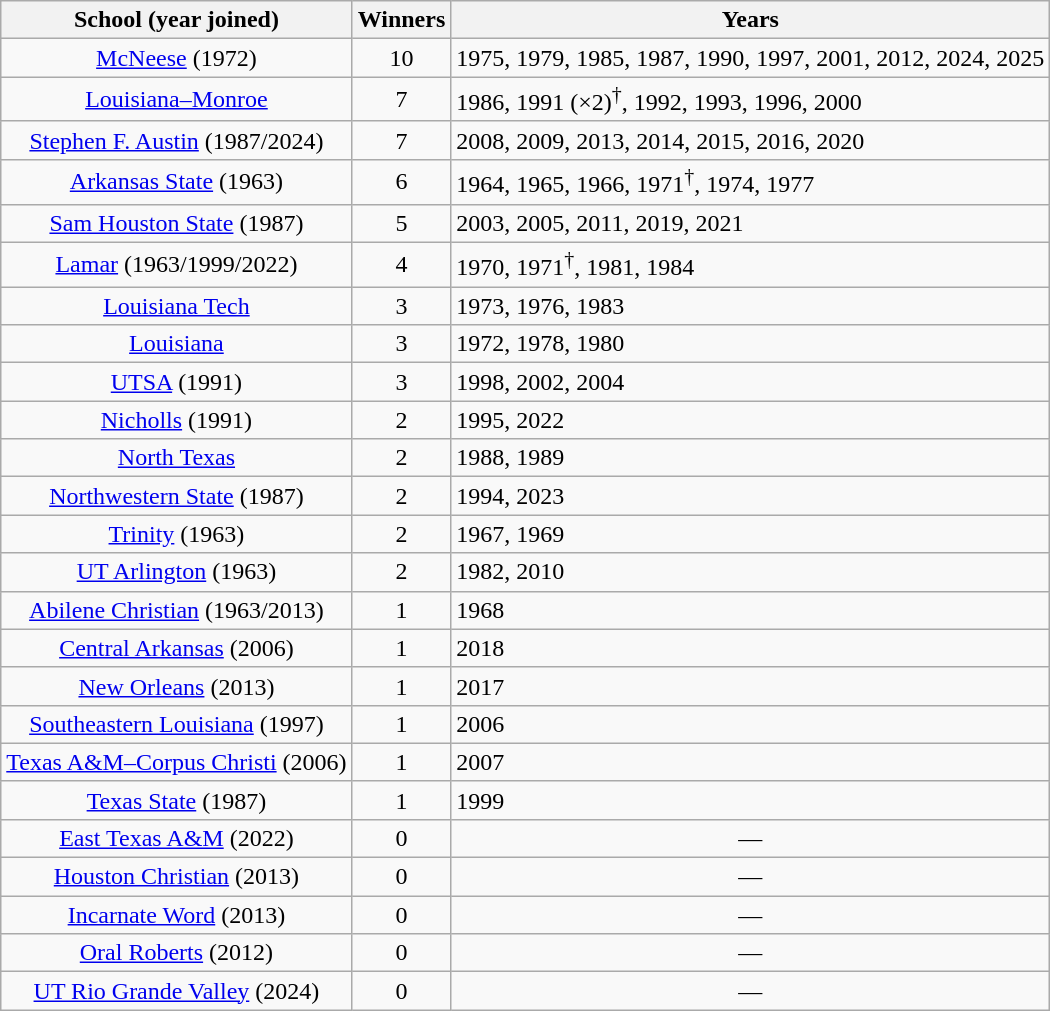<table class="wikitable">
<tr>
<th>School (year joined)</th>
<th>Winners</th>
<th>Years</th>
</tr>
<tr align="center">
<td><a href='#'>McNeese</a> (1972)</td>
<td>10</td>
<td align="left">1975, 1979, 1985, 1987, 1990, 1997, 2001, 2012, 2024, 2025</td>
</tr>
<tr align="center">
<td><a href='#'>Louisiana–Monroe</a></td>
<td>7</td>
<td align="left">1986, 1991 (×2)<sup>†</sup>, 1992, 1993, 1996, 2000</td>
</tr>
<tr align="center">
<td><a href='#'>Stephen F. Austin</a> (1987/2024)</td>
<td>7</td>
<td align="left">2008, 2009, 2013, 2014, 2015, 2016, 2020</td>
</tr>
<tr align="center">
<td><a href='#'>Arkansas State</a> (1963)</td>
<td>6</td>
<td align="left">1964, 1965, 1966, 1971<sup>†</sup>, 1974, 1977</td>
</tr>
<tr align=center>
<td><a href='#'>Sam Houston State</a> (1987)</td>
<td>5</td>
<td align="left">2003, 2005, 2011, 2019, 2021</td>
</tr>
<tr align="center">
<td><a href='#'>Lamar</a> (1963/1999/2022)</td>
<td>4</td>
<td align="left">1970, 1971<sup>†</sup>, 1981, 1984</td>
</tr>
<tr align="center">
<td><a href='#'>Louisiana Tech</a></td>
<td>3</td>
<td align="left">1973, 1976, 1983</td>
</tr>
<tr align="center">
<td><a href='#'>Louisiana</a></td>
<td>3</td>
<td align="left">1972, 1978, 1980</td>
</tr>
<tr align=center>
<td><a href='#'>UTSA</a> (1991)</td>
<td>3</td>
<td align="left">1998, 2002, 2004</td>
</tr>
<tr align=center>
<td><a href='#'>Nicholls</a> (1991)</td>
<td>2</td>
<td align="left">1995, 2022</td>
</tr>
<tr align=center>
<td><a href='#'>North Texas</a></td>
<td>2</td>
<td align="left">1988, 1989</td>
</tr>
<tr align=center>
<td><a href='#'>Northwestern State</a> (1987)</td>
<td>2</td>
<td align="left">1994, 2023</td>
</tr>
<tr align=center>
<td><a href='#'>Trinity</a> (1963)</td>
<td>2</td>
<td align="left">1967, 1969</td>
</tr>
<tr align=center>
<td><a href='#'>UT Arlington</a> (1963)</td>
<td>2</td>
<td align="left">1982, 2010</td>
</tr>
<tr align=center>
<td><a href='#'>Abilene Christian</a> (1963/2013)</td>
<td>1</td>
<td align="left">1968</td>
</tr>
<tr align=center>
<td><a href='#'>Central Arkansas</a> (2006)</td>
<td>1</td>
<td align="left">2018</td>
</tr>
<tr align=center>
<td><a href='#'>New Orleans</a> (2013)</td>
<td>1</td>
<td align="left">2017</td>
</tr>
<tr align=center>
<td><a href='#'>Southeastern Louisiana</a> (1997)</td>
<td>1</td>
<td align="left">2006</td>
</tr>
<tr align=center>
<td><a href='#'>Texas A&M–Corpus Christi</a> (2006)</td>
<td>1</td>
<td align="left">2007</td>
</tr>
<tr align=center>
<td><a href='#'>Texas State</a> (1987)</td>
<td>1</td>
<td align="left">1999</td>
</tr>
<tr align=center>
<td><a href='#'>East Texas A&M</a> (2022)</td>
<td>0</td>
<td>—</td>
</tr>
<tr align=center>
<td><a href='#'>Houston Christian</a> (2013)</td>
<td>0</td>
<td>—</td>
</tr>
<tr align=center>
<td><a href='#'>Incarnate Word</a> (2013)</td>
<td>0</td>
<td>—</td>
</tr>
<tr align=center>
<td><a href='#'>Oral Roberts</a> (2012)</td>
<td>0</td>
<td>—</td>
</tr>
<tr align=center>
<td><a href='#'>UT Rio Grande Valley</a> (2024)</td>
<td>0</td>
<td>—</td>
</tr>
</table>
